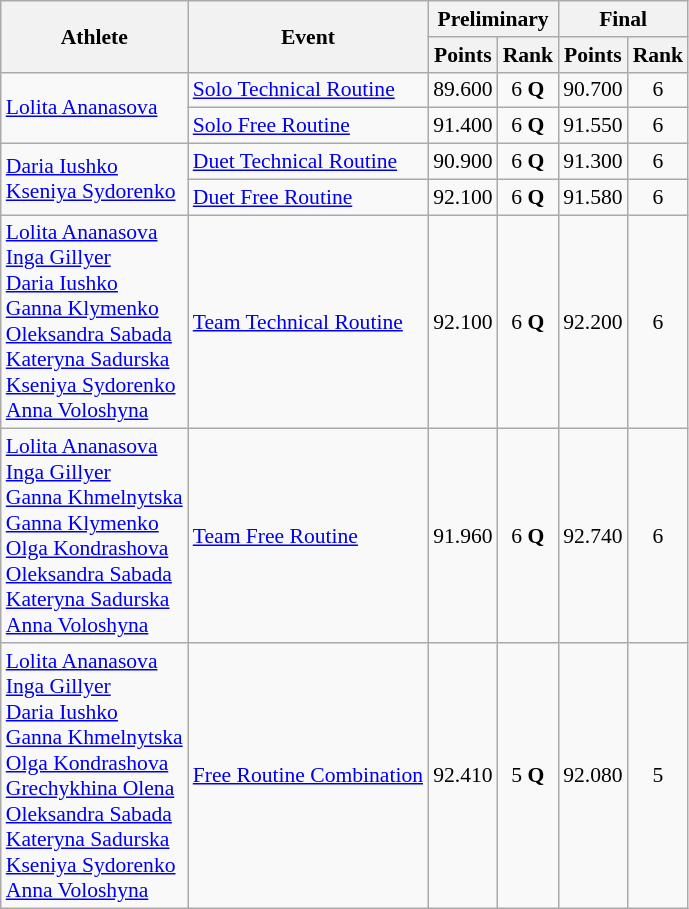<table class=wikitable style="font-size:90%">
<tr>
<th rowspan="2">Athlete</th>
<th rowspan="2">Event</th>
<th colspan="2">Preliminary</th>
<th colspan="2">Final</th>
</tr>
<tr>
<th>Points</th>
<th>Rank</th>
<th>Points</th>
<th>Rank</th>
</tr>
<tr>
<td rowspan="2"><a href='#'>Lolita Ananasova</a></td>
<td><a href='#'>Solo Technical Routine</a></td>
<td align=center>89.600</td>
<td align=center>6 <strong>Q</strong></td>
<td align=center>90.700</td>
<td align=center>6</td>
</tr>
<tr>
<td><a href='#'>Solo Free Routine</a></td>
<td align=center>91.400</td>
<td align=center>6 <strong>Q</strong></td>
<td align=center>91.550</td>
<td align=center>6</td>
</tr>
<tr>
<td rowspan="2"><a href='#'>Daria Iushko</a><br><a href='#'>Kseniya Sydorenko</a></td>
<td><a href='#'>Duet Technical Routine</a></td>
<td align=center>90.900</td>
<td align=center>6 <strong>Q</strong></td>
<td align=center>91.300</td>
<td align=center>6</td>
</tr>
<tr>
<td><a href='#'>Duet Free Routine</a></td>
<td align=center>92.100</td>
<td align=center>6 <strong>Q</strong></td>
<td align=center>91.580</td>
<td align=center>6</td>
</tr>
<tr>
<td rowspan="1"><a href='#'>Lolita Ananasova</a><br><a href='#'>Inga Gillyer</a><br><a href='#'>Daria Iushko</a><br><a href='#'>Ganna Klymenko</a><br><a href='#'>Oleksandra Sabada</a><br><a href='#'>Kateryna Sadurska</a><br><a href='#'>Kseniya Sydorenko</a><br><a href='#'>Anna Voloshyna</a></td>
<td><a href='#'>Team Technical Routine</a></td>
<td align=center>92.100</td>
<td align=center>6 <strong>Q</strong></td>
<td align=center>92.200</td>
<td align=center>6</td>
</tr>
<tr>
<td rowspan="1"><a href='#'>Lolita Ananasova</a><br><a href='#'>Inga Gillyer</a><br><a href='#'>Ganna Khmelnytska</a><br><a href='#'>Ganna Klymenko</a><br><a href='#'>Olga Kondrashova</a><br><a href='#'>Oleksandra Sabada</a><br><a href='#'>Kateryna Sadurska</a><br><a href='#'>Anna Voloshyna</a></td>
<td><a href='#'>Team Free Routine</a></td>
<td align=center>91.960</td>
<td align=center>6 <strong>Q</strong></td>
<td align=center>92.740</td>
<td align=center>6</td>
</tr>
<tr>
<td rowspan="1"><a href='#'>Lolita Ananasova</a><br><a href='#'>Inga Gillyer</a><br><a href='#'>Daria Iushko</a><br><a href='#'>Ganna Khmelnytska</a><br><a href='#'>Olga Kondrashova</a><br><a href='#'>Grechykhina Olena</a><br><a href='#'>Oleksandra Sabada</a><br><a href='#'>Kateryna Sadurska</a><br><a href='#'>Kseniya Sydorenko</a><br><a href='#'>Anna Voloshyna</a></td>
<td><a href='#'>Free Routine Combination</a></td>
<td align=center>92.410</td>
<td align=center>5 <strong>Q</strong></td>
<td align=center>92.080</td>
<td align=center>5</td>
</tr>
</table>
